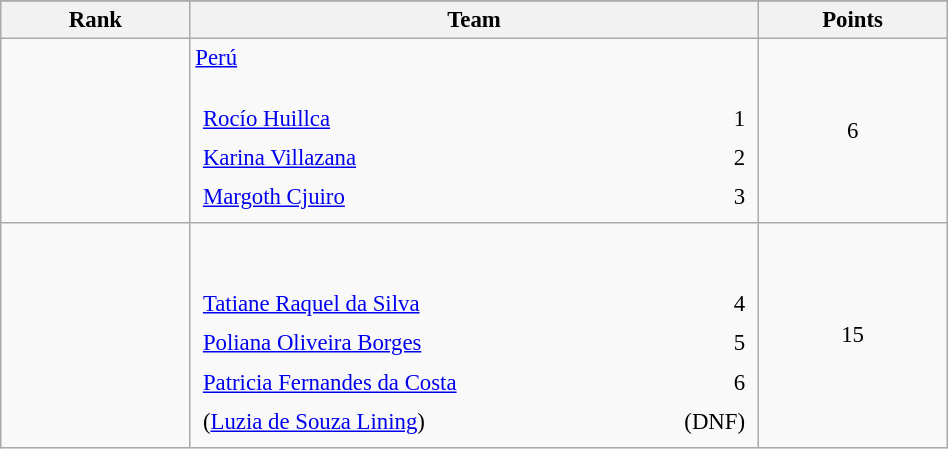<table class="wikitable sortable" style=" text-align:center; font-size:95%;" width="50%">
<tr>
</tr>
<tr>
<th width=10%>Rank</th>
<th width=30%>Team</th>
<th width=10%>Points</th>
</tr>
<tr>
<td align=center></td>
<td align=left> <a href='#'>Perú</a> <br><br><table width=100%>
<tr>
<td align=left style="border:0"><a href='#'>Rocío Huillca</a></td>
<td align=right style="border:0">1</td>
</tr>
<tr>
<td align=left style="border:0"><a href='#'>Karina Villazana</a></td>
<td align=right style="border:0">2</td>
</tr>
<tr>
<td align=left style="border:0"><a href='#'>Margoth Cjuiro</a></td>
<td align=right style="border:0">3</td>
</tr>
</table>
</td>
<td>6</td>
</tr>
<tr>
<td align=center></td>
<td align=left> <br><br><table width=100%>
<tr>
<td align=left style="border:0"><a href='#'>Tatiane Raquel da Silva</a></td>
<td align=right style="border:0">4</td>
</tr>
<tr>
<td align=left style="border:0"><a href='#'>Poliana Oliveira Borges</a></td>
<td align=right style="border:0">5</td>
</tr>
<tr>
<td align=left style="border:0"><a href='#'>Patricia Fernandes da Costa</a></td>
<td align=right style="border:0">6</td>
</tr>
<tr>
<td align=left style="border:0">(<a href='#'>Luzia de Souza Lining</a>)</td>
<td align=right style="border:0">(DNF)</td>
</tr>
</table>
</td>
<td>15</td>
</tr>
</table>
